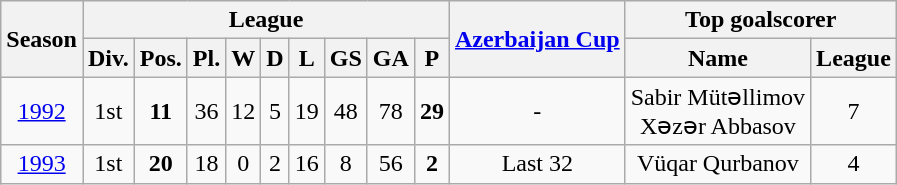<table class="wikitable">
<tr style="background:#efefef;">
<th rowspan="2">Season</th>
<th colspan="9">League</th>
<th rowspan="2"><a href='#'>Azerbaijan Cup</a></th>
<th colspan="2">Top goalscorer</th>
</tr>
<tr>
<th>Div.</th>
<th>Pos.</th>
<th>Pl.</th>
<th>W</th>
<th>D</th>
<th>L</th>
<th>GS</th>
<th>GA</th>
<th>P</th>
<th>Name</th>
<th>League</th>
</tr>
<tr>
<td align=center><a href='#'>1992</a></td>
<td align=center>1st</td>
<td align=center><strong>11</strong></td>
<td align=center>36</td>
<td align=center>12</td>
<td align=center>5</td>
<td align=center>19</td>
<td align=center>48</td>
<td align=center>78</td>
<td align=center><strong>29</strong></td>
<td align=center>-</td>
<td align=center>Sabir Mütəllimov <br> Xəzər Abbasov</td>
<td align=center>7</td>
</tr>
<tr>
<td align=center><a href='#'>1993</a></td>
<td align=center>1st</td>
<td align=center><strong>20</strong></td>
<td align=center>18</td>
<td align=center>0</td>
<td align=center>2</td>
<td align=center>16</td>
<td align=center>8</td>
<td align=center>56</td>
<td align=center><strong>2</strong></td>
<td align=center>Last 32</td>
<td align=center>Vüqar Qurbanov</td>
<td align=center>4</td>
</tr>
</table>
